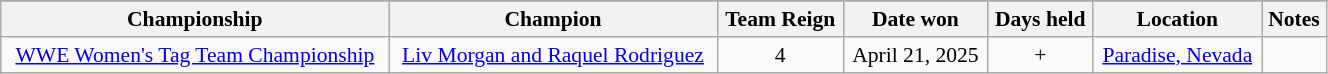<table class="sortable wikitable" style="font-size:90%; text-align:center; width:70%;">
<tr>
</tr>
<tr>
<th>Championship</th>
<th>Champion</th>
<th>Team Reign<br></th>
<th>Date won</th>
<th>Days held</th>
<th>Location</th>
<th>Notes</th>
</tr>
<tr>
<td><a href='#'>WWE Women's Tag Team Championship</a></td>
<td><a href='#'>Liv Morgan and Raquel Rodriguez</a></td>
<td>4<br></td>
<td>April 21, 2025</td>
<td>+</td>
<td><a href='#'>Paradise, Nevada</a></td>
<td align="left"></td>
</tr>
</table>
